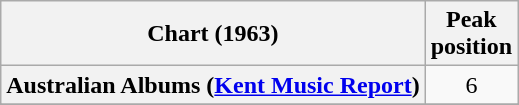<table class="wikitable sortable plainrowheaders" style="text-align:center">
<tr>
<th scope="col">Chart (1963)</th>
<th scope="col">Peak<br>position</th>
</tr>
<tr>
<th scope="row">Australian Albums (<a href='#'>Kent Music Report</a>)</th>
<td style="text-align:center;">6</td>
</tr>
<tr>
</tr>
<tr>
</tr>
</table>
